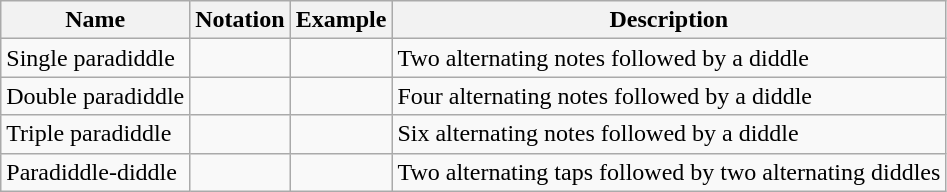<table class="wikitable">
<tr>
<th>Name</th>
<th>Notation</th>
<th>Example</th>
<th>Description</th>
</tr>
<tr>
<td>Single paradiddle</td>
<td></td>
<td></td>
<td>Two alternating notes followed by a diddle</td>
</tr>
<tr>
<td>Double paradiddle</td>
<td></td>
<td></td>
<td>Four alternating notes followed by a diddle</td>
</tr>
<tr>
<td>Triple paradiddle</td>
<td></td>
<td></td>
<td>Six alternating notes followed by a diddle</td>
</tr>
<tr>
<td>Paradiddle-diddle</td>
<td></td>
<td></td>
<td>Two alternating taps followed by two alternating diddles</td>
</tr>
</table>
